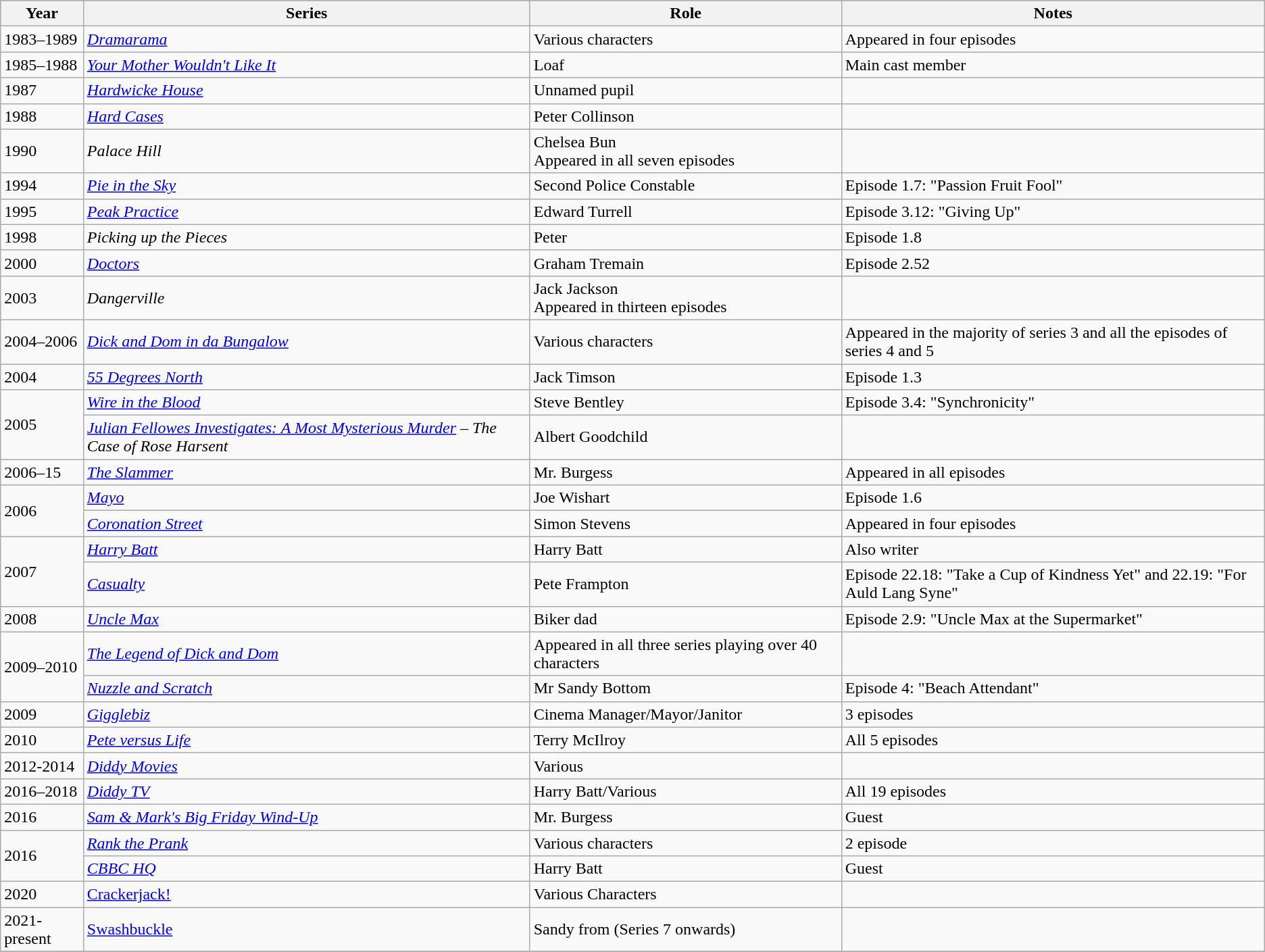<table class="wikitable">
<tr style="background:#b0c4de; text-align:center;">
<th>Year</th>
<th>Series</th>
<th>Role</th>
<th>Notes</th>
</tr>
<tr>
<td>1983–1989</td>
<td><em><a href='#'>Dramarama</a></em></td>
<td>Various characters</td>
<td>Appeared in four episodes</td>
</tr>
<tr>
<td>1985–1988</td>
<td><em><a href='#'>Your Mother Wouldn't Like It</a></em></td>
<td>Loaf</td>
<td>Main cast member</td>
</tr>
<tr>
<td>1987</td>
<td><em><a href='#'>Hardwicke House</a></em></td>
<td>Unnamed pupil</td>
<td></td>
</tr>
<tr>
<td>1988</td>
<td><em><a href='#'>Hard Cases</a></em></td>
<td>Peter Collinson</td>
<td></td>
</tr>
<tr>
<td>1990</td>
<td><em>Palace Hill</em></td>
<td>Chelsea Bun<br>Appeared in all seven episodes</td>
<td></td>
</tr>
<tr>
<td>1994</td>
<td><em><a href='#'>Pie in the Sky</a></em></td>
<td>Second Police Constable</td>
<td>Episode 1.7: "Passion Fruit Fool"</td>
</tr>
<tr>
<td>1995</td>
<td><em><a href='#'>Peak Practice</a></em></td>
<td>Edward Turrell</td>
<td>Episode 3.12: "Giving Up"</td>
</tr>
<tr>
<td>1998</td>
<td><em>Picking up the Pieces</em></td>
<td>Peter</td>
<td>Episode 1.8</td>
</tr>
<tr>
<td>2000</td>
<td><em><a href='#'>Doctors</a></em></td>
<td>Graham Tremain</td>
<td>Episode 2.52</td>
</tr>
<tr>
<td>2003</td>
<td><em>Dangerville</em></td>
<td>Jack Jackson<br>Appeared in thirteen episodes</td>
<td></td>
</tr>
<tr>
<td>2004–2006</td>
<td><em><a href='#'>Dick and Dom in da Bungalow</a></em></td>
<td>Various characters</td>
<td>Appeared in the majority of series 3 and all the episodes of series 4 and 5</td>
</tr>
<tr>
<td>2004</td>
<td><em><a href='#'>55 Degrees North</a></em></td>
<td>Jack Timson</td>
<td>Episode 1.3</td>
</tr>
<tr>
<td rowspan="2">2005</td>
<td><em><a href='#'>Wire in the Blood</a></em></td>
<td>Steve Bentley</td>
<td>Episode 3.4: "Synchronicity"</td>
</tr>
<tr>
<td><em><a href='#'>Julian Fellowes Investigates: A Most Mysterious Murder</a></em> – <em>The Case of Rose Harsent</em></td>
<td>Albert Goodchild</td>
<td></td>
</tr>
<tr>
<td>2006–15</td>
<td><em><a href='#'>The Slammer</a></em></td>
<td>Mr. Burgess</td>
<td>Appeared in all episodes</td>
</tr>
<tr>
<td rowspan="2">2006</td>
<td><em><a href='#'>Mayo</a></em></td>
<td>Joe Wishart</td>
<td>Episode 1.6</td>
</tr>
<tr>
<td><em><a href='#'>Coronation Street</a></em></td>
<td>Simon Stevens</td>
<td>Appeared in four episodes</td>
</tr>
<tr>
<td rowspan="2">2007</td>
<td><em><a href='#'>Harry Batt</a></em></td>
<td>Harry Batt</td>
<td>Also writer</td>
</tr>
<tr>
<td><em><a href='#'>Casualty</a></em></td>
<td>Pete Frampton</td>
<td>Episode 22.18: "Take a Cup of Kindness Yet" and 22.19: "For Auld Lang Syne"</td>
</tr>
<tr>
<td>2008</td>
<td><em><a href='#'>Uncle Max</a></em></td>
<td>Biker dad</td>
<td>Episode 2.9: "Uncle Max at the Supermarket"</td>
</tr>
<tr>
<td rowspan="2">2009–2010</td>
<td><em><a href='#'>The Legend of Dick and Dom</a></em></td>
<td>Appeared in all three series playing over 40 characters</td>
</tr>
<tr>
<td><em><a href='#'>Nuzzle and Scratch</a></em></td>
<td>Mr Sandy Bottom</td>
<td>Episode 4: "Beach Attendant"</td>
</tr>
<tr>
<td>2009</td>
<td><em><a href='#'>Gigglebiz </a></em></td>
<td>Cinema Manager/Mayor/Janitor</td>
<td>3 episodes</td>
</tr>
<tr>
<td>2010</td>
<td><em><a href='#'>Pete versus Life</a></em></td>
<td>Terry McIlroy</td>
<td>All 5 episodes</td>
</tr>
<tr>
<td>2012-2014</td>
<td><em><a href='#'>Diddy Movies</a></em></td>
<td>Various</td>
<td></td>
</tr>
<tr>
<td>2016–2018</td>
<td><em><a href='#'>Diddy TV</a></em></td>
<td>Harry Batt/Various</td>
<td>All 19 episodes</td>
</tr>
<tr>
<td>2016</td>
<td><em><a href='#'>Sam & Mark's Big Friday Wind-Up</a></em></td>
<td>Mr. Burgess</td>
<td>Guest</td>
</tr>
<tr>
<td rowspan="2">2016</td>
<td><em><a href='#'>Rank the Prank</a></em></td>
<td>Various characters</td>
<td>2 episode</td>
</tr>
<tr>
<td><em><a href='#'>CBBC HQ</a></em></td>
<td>Harry Batt</td>
<td>Guest</td>
</tr>
<tr>
<td>2020</td>
<td><a href='#'>Crackerjack!</a></td>
<td>Various Characters</td>
</tr>
<tr>
<td>2021-present</td>
<td><a href='#'>Swashbuckle</a></td>
<td>Sandy from (Series 7 onwards)</td>
<td></td>
</tr>
<tr>
</tr>
</table>
